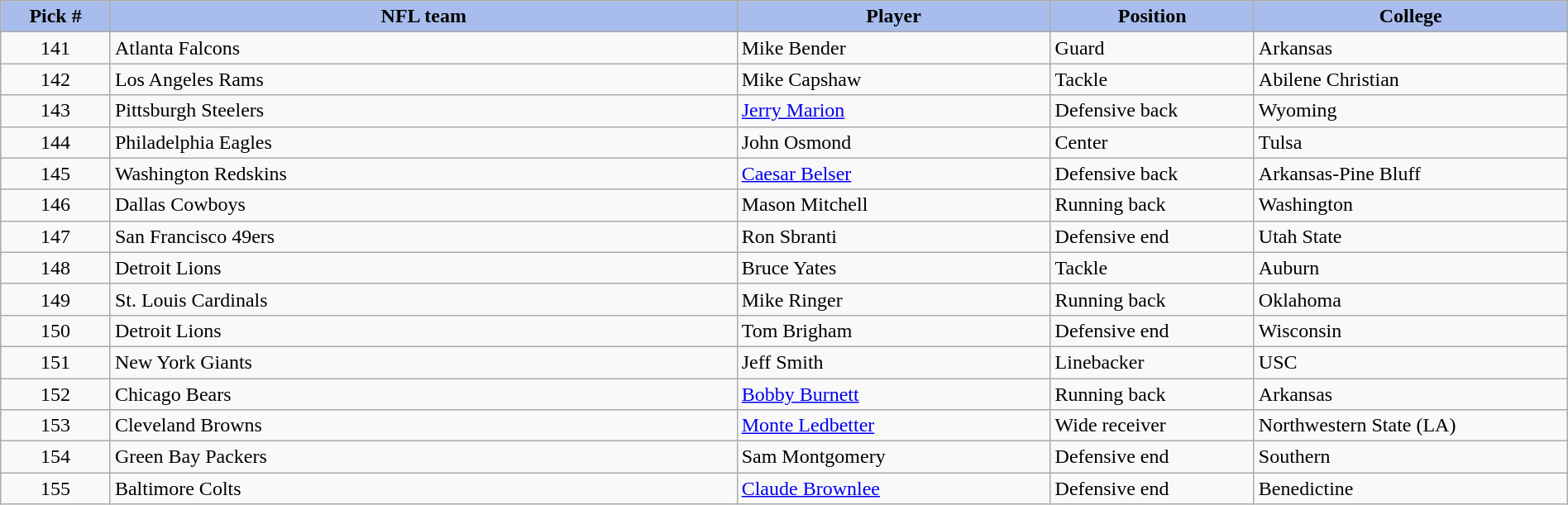<table class="wikitable sortable sortable" style="width: 100%">
<tr>
<th style="background:#A8BDEC;" width=7%>Pick #</th>
<th width=40% style="background:#A8BDEC;">NFL team</th>
<th width=20% style="background:#A8BDEC;">Player</th>
<th width=13% style="background:#A8BDEC;">Position</th>
<th style="background:#A8BDEC;">College</th>
</tr>
<tr>
<td align=center>141</td>
<td>Atlanta Falcons</td>
<td>Mike Bender</td>
<td>Guard</td>
<td>Arkansas</td>
</tr>
<tr>
<td align=center>142</td>
<td>Los Angeles Rams</td>
<td>Mike Capshaw</td>
<td>Tackle</td>
<td>Abilene Christian</td>
</tr>
<tr>
<td align=center>143</td>
<td>Pittsburgh Steelers</td>
<td><a href='#'>Jerry Marion</a></td>
<td>Defensive back</td>
<td>Wyoming</td>
</tr>
<tr>
<td align=center>144</td>
<td>Philadelphia Eagles</td>
<td>John Osmond</td>
<td>Center</td>
<td>Tulsa</td>
</tr>
<tr>
<td align=center>145</td>
<td>Washington Redskins</td>
<td><a href='#'>Caesar Belser</a></td>
<td>Defensive back</td>
<td>Arkansas-Pine Bluff</td>
</tr>
<tr>
<td align=center>146</td>
<td>Dallas Cowboys</td>
<td>Mason Mitchell</td>
<td>Running back</td>
<td>Washington</td>
</tr>
<tr>
<td align=center>147</td>
<td>San Francisco 49ers</td>
<td>Ron Sbranti</td>
<td>Defensive end</td>
<td>Utah State</td>
</tr>
<tr>
<td align=center>148</td>
<td>Detroit Lions</td>
<td>Bruce Yates</td>
<td>Tackle</td>
<td>Auburn</td>
</tr>
<tr>
<td align=center>149</td>
<td>St. Louis Cardinals</td>
<td>Mike Ringer</td>
<td>Running back</td>
<td>Oklahoma</td>
</tr>
<tr>
<td align=center>150</td>
<td>Detroit Lions</td>
<td>Tom Brigham</td>
<td>Defensive end</td>
<td>Wisconsin</td>
</tr>
<tr>
<td align=center>151</td>
<td>New York Giants</td>
<td>Jeff Smith</td>
<td>Linebacker</td>
<td>USC</td>
</tr>
<tr>
<td align=center>152</td>
<td>Chicago Bears</td>
<td><a href='#'>Bobby Burnett</a></td>
<td>Running back</td>
<td>Arkansas</td>
</tr>
<tr>
<td align=center>153</td>
<td>Cleveland Browns</td>
<td><a href='#'>Monte Ledbetter</a></td>
<td>Wide receiver</td>
<td>Northwestern State (LA)</td>
</tr>
<tr>
<td align=center>154</td>
<td>Green Bay Packers</td>
<td>Sam Montgomery</td>
<td>Defensive end</td>
<td>Southern</td>
</tr>
<tr>
<td align=center>155</td>
<td>Baltimore Colts</td>
<td><a href='#'>Claude Brownlee</a></td>
<td>Defensive end</td>
<td>Benedictine</td>
</tr>
</table>
